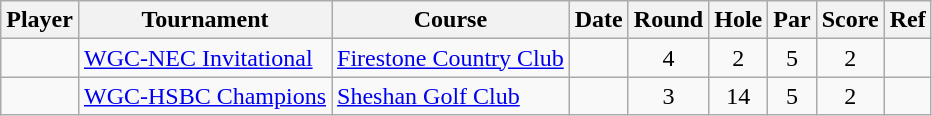<table class="sortable wikitable">
<tr>
<th>Player</th>
<th>Tournament</th>
<th>Course</th>
<th>Date</th>
<th>Round</th>
<th>Hole</th>
<th>Par</th>
<th>Score</th>
<th>Ref</th>
</tr>
<tr>
<td></td>
<td><a href='#'>WGC-NEC Invitational</a></td>
<td><a href='#'>Firestone Country Club</a></td>
<td></td>
<td align=center>4</td>
<td align=center>2</td>
<td align=center>5</td>
<td align=center>2</td>
<td></td>
</tr>
<tr>
<td></td>
<td><a href='#'>WGC-HSBC Champions</a></td>
<td><a href='#'>Sheshan Golf Club</a></td>
<td></td>
<td align=center>3</td>
<td align=center>14</td>
<td align=center>5</td>
<td align=center>2</td>
<td></td>
</tr>
</table>
